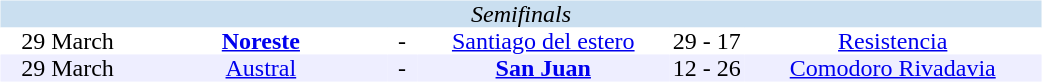<table width=700>
<tr>
<td width=700 valign="top"><br><table border=0 cellspacing=0 cellpadding=0 style="font-size: 100%; border-collapse: collapse;" width=100%>
<tr bgcolor="#CADFF0">
<td style="font-size:100%"; align="center" colspan="6"><em>Semifinals</em></td>
</tr>
<tr align=center bgcolor=#FFFFFF>
<td width=90>29 March</td>
<td width=170><strong><a href='#'>Noreste</a></strong></td>
<td width=20>-</td>
<td width=170><a href='#'>Santiago del estero</a></td>
<td width=50>29 - 17</td>
<td width=200><a href='#'>Resistencia</a></td>
</tr>
<tr align=center bgcolor=#EEEEFF>
<td width=90>29 March</td>
<td width=170><a href='#'>Austral</a></td>
<td width=20>-</td>
<td width=170><strong><a href='#'>San Juan</a></strong></td>
<td width=50>12 - 26</td>
<td width=200><a href='#'>Comodoro Rivadavia</a></td>
</tr>
</table>
</td>
</tr>
</table>
